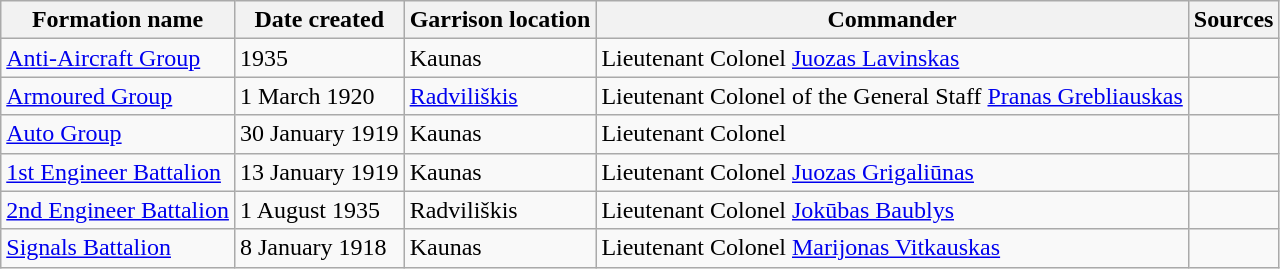<table class="wikitable">
<tr>
<th>Formation name</th>
<th>Date created</th>
<th>Garrison location</th>
<th>Commander</th>
<th>Sources</th>
</tr>
<tr>
<td><a href='#'>Anti-Aircraft Group</a></td>
<td>1935</td>
<td>Kaunas</td>
<td>Lieutenant Colonel <a href='#'>Juozas Lavinskas</a></td>
<td></td>
</tr>
<tr>
<td><a href='#'>Armoured Group</a></td>
<td>1 March 1920</td>
<td><a href='#'>Radviliškis</a></td>
<td>Lieutenant Colonel of the General Staff <a href='#'>Pranas Grebliauskas</a></td>
<td></td>
</tr>
<tr>
<td><a href='#'>Auto Group</a></td>
<td>30 January 1919</td>
<td>Kaunas</td>
<td>Lieutenant Colonel </td>
<td></td>
</tr>
<tr>
<td><a href='#'>1st Engineer Battalion</a></td>
<td>13 January 1919</td>
<td>Kaunas</td>
<td>Lieutenant Colonel <a href='#'>Juozas Grigaliūnas</a></td>
<td></td>
</tr>
<tr>
<td><a href='#'>2nd Engineer Battalion</a></td>
<td>1 August 1935</td>
<td>Radviliškis</td>
<td>Lieutenant Colonel <a href='#'>Jokūbas Baublys</a></td>
<td></td>
</tr>
<tr>
<td><a href='#'>Signals Battalion</a></td>
<td>8 January 1918</td>
<td>Kaunas</td>
<td>Lieutenant Colonel <a href='#'>Marijonas Vitkauskas</a></td>
<td></td>
</tr>
</table>
